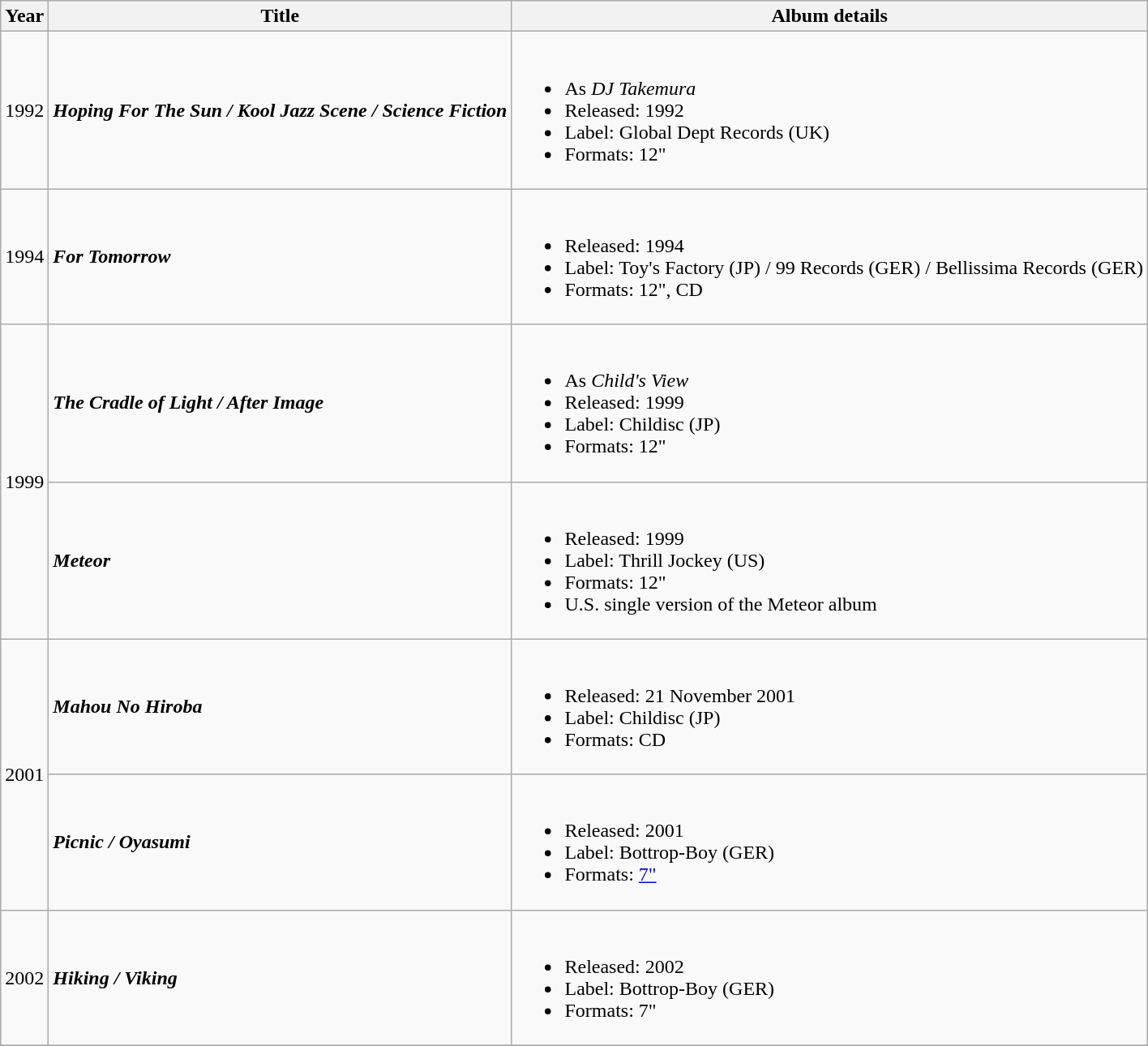<table class="wikitable">
<tr>
<th>Year</th>
<th>Title</th>
<th>Album details</th>
</tr>
<tr>
<td>1992</td>
<td><strong><em>Hoping For The Sun / Kool Jazz Scene / Science Fiction</em></strong></td>
<td><br><ul><li>As <em>DJ Takemura</em></li><li>Released: 1992</li><li>Label: Global Dept Records <span>(UK)</span></li><li>Formats: 12"</li></ul></td>
</tr>
<tr>
<td>1994</td>
<td><strong><em>For Tomorrow</em></strong></td>
<td><br><ul><li>Released: 1994</li><li>Label: Toy's Factory <span>(JP)</span> / 99 Records <span>(GER)</span> / Bellissima Records <span>(GER)</span></li><li>Formats: 12", CD</li></ul></td>
</tr>
<tr>
<td rowspan = "2">1999</td>
<td><strong><em>The Cradle of Light / After Image</em></strong></td>
<td><br><ul><li>As <em>Child's View</em></li><li>Released: 1999</li><li>Label: Childisc <span>(JP)</span></li><li>Formats: 12"</li></ul></td>
</tr>
<tr>
<td><strong><em>Meteor</em></strong></td>
<td><br><ul><li>Released: 1999</li><li>Label: Thrill Jockey <span>(US)</span></li><li>Formats: 12"</li><li>U.S. single version of the Meteor album</li></ul></td>
</tr>
<tr>
<td rowspan = "2">2001</td>
<td><strong><em>Mahou No Hiroba</em></strong></td>
<td><br><ul><li>Released: 21 November 2001</li><li>Label: Childisc <span>(JP)</span></li><li>Formats: CD</li></ul></td>
</tr>
<tr>
<td><strong><em>Picnic / Oyasumi</em></strong></td>
<td><br><ul><li>Released: 2001</li><li>Label: Bottrop-Boy <span>(GER)</span></li><li>Formats: <a href='#'>7"</a></li></ul></td>
</tr>
<tr>
<td>2002</td>
<td><strong><em>Hiking / Viking</em></strong></td>
<td><br><ul><li>Released: 2002</li><li>Label: Bottrop-Boy <span>(GER)</span></li><li>Formats: 7"</li></ul></td>
</tr>
<tr>
</tr>
</table>
